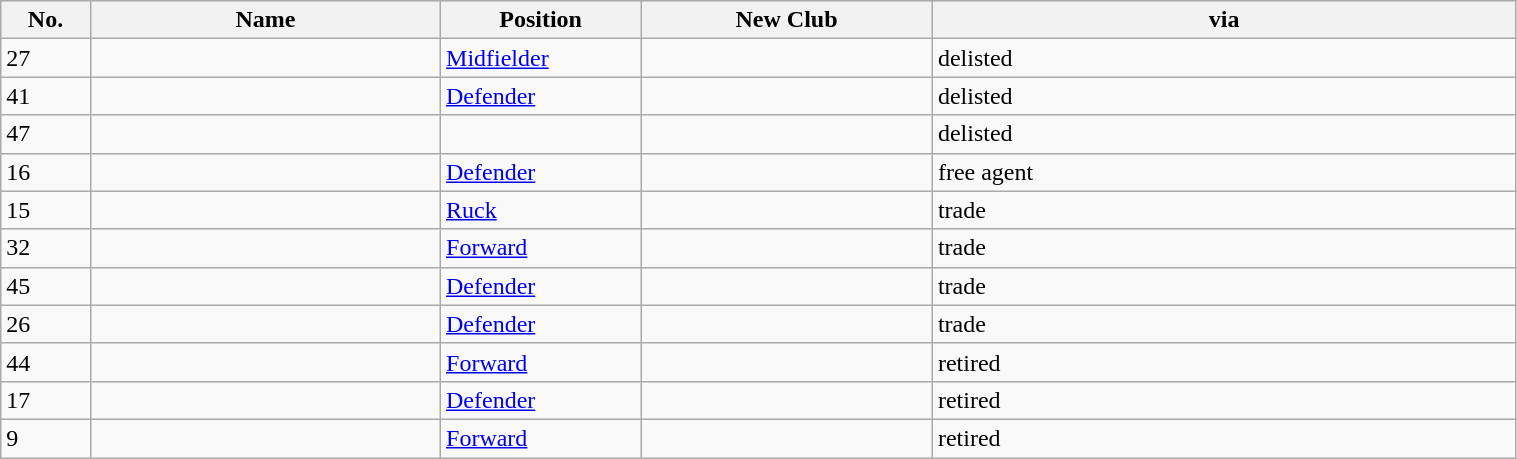<table class="wikitable sortable" style="width:80%;">
<tr style="background:#efefef;">
<th width=1%>No.</th>
<th width=6%>Name</th>
<th width=2%>Position</th>
<th width=5%>New Club</th>
<th width=10%>via</th>
</tr>
<tr>
<td align=left>27</td>
<td></td>
<td><a href='#'>Midfielder</a></td>
<td></td>
<td>delisted</td>
</tr>
<tr>
<td align=left>41</td>
<td></td>
<td><a href='#'>Defender</a></td>
<td></td>
<td>delisted</td>
</tr>
<tr>
<td align=left>47</td>
<td></td>
<td></td>
<td></td>
<td>delisted</td>
</tr>
<tr>
<td align=left>16</td>
<td></td>
<td><a href='#'>Defender</a></td>
<td></td>
<td>free agent</td>
</tr>
<tr>
<td align=left>15</td>
<td></td>
<td><a href='#'>Ruck</a></td>
<td></td>
<td>trade</td>
</tr>
<tr>
<td align=left>32</td>
<td></td>
<td><a href='#'>Forward</a></td>
<td></td>
<td>trade</td>
</tr>
<tr>
<td align=left>45</td>
<td></td>
<td><a href='#'>Defender</a></td>
<td></td>
<td>trade</td>
</tr>
<tr>
<td align=left>26</td>
<td></td>
<td><a href='#'>Defender</a></td>
<td></td>
<td>trade</td>
</tr>
<tr>
<td align=left>44</td>
<td></td>
<td><a href='#'>Forward</a></td>
<td></td>
<td>retired</td>
</tr>
<tr>
<td align=left>17</td>
<td></td>
<td><a href='#'>Defender</a></td>
<td></td>
<td>retired</td>
</tr>
<tr>
<td align=left>9</td>
<td></td>
<td><a href='#'>Forward</a></td>
<td></td>
<td>retired</td>
</tr>
</table>
